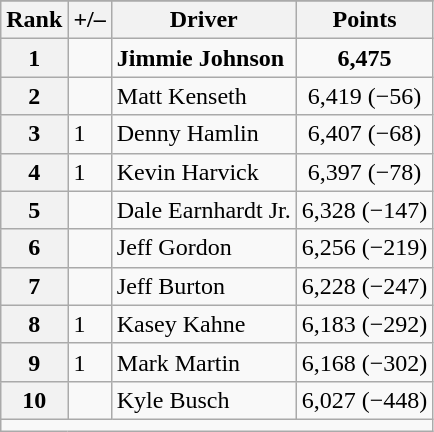<table class="wikitable">
<tr>
</tr>
<tr>
<th scope="col">Rank</th>
<th scope="col">+/–</th>
<th scope="col">Driver</th>
<th scope="col">Points</th>
</tr>
<tr>
<th scope="row">1</th>
<td align="left"></td>
<td><strong>Jimmie Johnson</strong></td>
<td style="text-align:center;"><strong>6,475</strong></td>
</tr>
<tr>
<th scope="row">2</th>
<td align="left"></td>
<td>Matt Kenseth</td>
<td style="text-align:center;">6,419 (−56)</td>
</tr>
<tr>
<th scope="row">3</th>
<td align="left"> 1</td>
<td>Denny Hamlin</td>
<td style="text-align:center;">6,407 (−68)</td>
</tr>
<tr>
<th scope="row">4</th>
<td align="left"> 1</td>
<td>Kevin Harvick</td>
<td style="text-align:center;">6,397 (−78)</td>
</tr>
<tr>
<th scope="row">5</th>
<td align="left"></td>
<td>Dale Earnhardt Jr.</td>
<td style="text-align:center;">6,328 (−147)</td>
</tr>
<tr>
<th scope="row">6</th>
<td align="left"></td>
<td>Jeff Gordon</td>
<td style="text-align:center;">6,256 (−219)</td>
</tr>
<tr>
<th scope="row">7</th>
<td align="left"></td>
<td>Jeff Burton</td>
<td style="text-align:center;">6,228 (−247)</td>
</tr>
<tr>
<th scope="row">8</th>
<td align="left"> 1</td>
<td>Kasey Kahne</td>
<td style="text-align:center;">6,183 (−292)</td>
</tr>
<tr>
<th scope="row">9</th>
<td align="left"> 1</td>
<td>Mark Martin</td>
<td style="text-align:center;">6,168 (−302)</td>
</tr>
<tr>
<th scope="row">10</th>
<td align="left"></td>
<td>Kyle Busch</td>
<td style="text-align:center;">6,027 (−448)</td>
</tr>
<tr class="sortbottom">
<td colspan="9"></td>
</tr>
</table>
